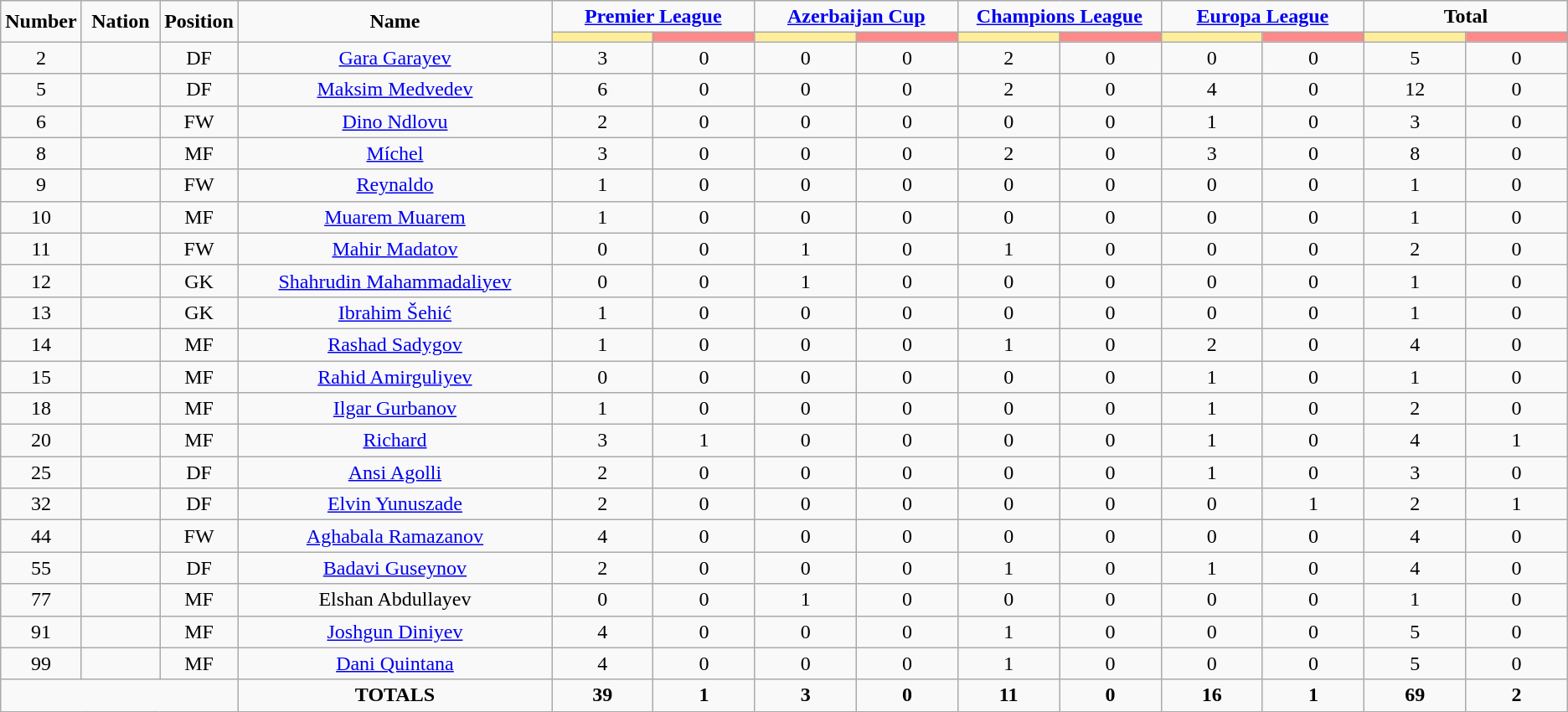<table class="wikitable" style="text-align:center;">
<tr>
<td rowspan="2"  style="width:5%; text-align:center;"><strong>Number</strong></td>
<td rowspan="2"  style="width:5%; text-align:center;"><strong>Nation</strong></td>
<td rowspan="2"  style="width:5%; text-align:center;"><strong>Position</strong></td>
<td rowspan="2"  style="width:20%; text-align:center;"><strong>Name</strong></td>
<td colspan="2" style="text-align:center;"><strong><a href='#'>Premier League</a></strong></td>
<td colspan="2" style="text-align:center;"><strong><a href='#'>Azerbaijan Cup</a></strong></td>
<td colspan="2" style="text-align:center;"><strong><a href='#'>Champions League</a></strong></td>
<td colspan="2" style="text-align:center;"><strong><a href='#'>Europa League</a></strong></td>
<td colspan="2" style="text-align:center;"><strong>Total</strong></td>
</tr>
<tr>
<th style="width:60px; background:#fe9;"></th>
<th style="width:60px; background:#ff8888;"></th>
<th style="width:60px; background:#fe9;"></th>
<th style="width:60px; background:#ff8888;"></th>
<th style="width:60px; background:#fe9;"></th>
<th style="width:60px; background:#ff8888;"></th>
<th style="width:60px; background:#fe9;"></th>
<th style="width:60px; background:#ff8888;"></th>
<th style="width:60px; background:#fe9;"></th>
<th style="width:60px; background:#ff8888;"></th>
</tr>
<tr>
<td>2</td>
<td></td>
<td>DF</td>
<td><a href='#'>Gara Garayev</a></td>
<td>3</td>
<td>0</td>
<td>0</td>
<td>0</td>
<td>2</td>
<td>0</td>
<td>0</td>
<td>0</td>
<td>5</td>
<td>0</td>
</tr>
<tr>
<td>5</td>
<td></td>
<td>DF</td>
<td><a href='#'>Maksim Medvedev</a></td>
<td>6</td>
<td>0</td>
<td>0</td>
<td>0</td>
<td>2</td>
<td>0</td>
<td>4</td>
<td>0</td>
<td>12</td>
<td>0</td>
</tr>
<tr>
<td>6</td>
<td></td>
<td>FW</td>
<td><a href='#'>Dino Ndlovu</a></td>
<td>2</td>
<td>0</td>
<td>0</td>
<td>0</td>
<td>0</td>
<td>0</td>
<td>1</td>
<td>0</td>
<td>3</td>
<td>0</td>
</tr>
<tr>
<td>8</td>
<td></td>
<td>MF</td>
<td><a href='#'>Míchel</a></td>
<td>3</td>
<td>0</td>
<td>0</td>
<td>0</td>
<td>2</td>
<td>0</td>
<td>3</td>
<td>0</td>
<td>8</td>
<td>0</td>
</tr>
<tr>
<td>9</td>
<td></td>
<td>FW</td>
<td><a href='#'>Reynaldo</a></td>
<td>1</td>
<td>0</td>
<td>0</td>
<td>0</td>
<td>0</td>
<td>0</td>
<td>0</td>
<td>0</td>
<td>1</td>
<td>0</td>
</tr>
<tr>
<td>10</td>
<td></td>
<td>MF</td>
<td><a href='#'>Muarem Muarem</a></td>
<td>1</td>
<td>0</td>
<td>0</td>
<td>0</td>
<td>0</td>
<td>0</td>
<td>0</td>
<td>0</td>
<td>1</td>
<td>0</td>
</tr>
<tr>
<td>11</td>
<td></td>
<td>FW</td>
<td><a href='#'>Mahir Madatov</a></td>
<td>0</td>
<td>0</td>
<td>1</td>
<td>0</td>
<td>1</td>
<td>0</td>
<td>0</td>
<td>0</td>
<td>2</td>
<td>0</td>
</tr>
<tr>
<td>12</td>
<td></td>
<td>GK</td>
<td><a href='#'>Shahrudin Mahammadaliyev</a></td>
<td>0</td>
<td>0</td>
<td>1</td>
<td>0</td>
<td>0</td>
<td>0</td>
<td>0</td>
<td>0</td>
<td>1</td>
<td>0</td>
</tr>
<tr>
<td>13</td>
<td></td>
<td>GK</td>
<td><a href='#'>Ibrahim Šehić</a></td>
<td>1</td>
<td>0</td>
<td>0</td>
<td>0</td>
<td>0</td>
<td>0</td>
<td>0</td>
<td>0</td>
<td>1</td>
<td>0</td>
</tr>
<tr>
<td>14</td>
<td></td>
<td>MF</td>
<td><a href='#'>Rashad Sadygov</a></td>
<td>1</td>
<td>0</td>
<td>0</td>
<td>0</td>
<td>1</td>
<td>0</td>
<td>2</td>
<td>0</td>
<td>4</td>
<td>0</td>
</tr>
<tr>
<td>15</td>
<td></td>
<td>MF</td>
<td><a href='#'>Rahid Amirguliyev</a></td>
<td>0</td>
<td>0</td>
<td>0</td>
<td>0</td>
<td>0</td>
<td>0</td>
<td>1</td>
<td>0</td>
<td>1</td>
<td>0</td>
</tr>
<tr>
<td>18</td>
<td></td>
<td>MF</td>
<td><a href='#'>Ilgar Gurbanov</a></td>
<td>1</td>
<td>0</td>
<td>0</td>
<td>0</td>
<td>0</td>
<td>0</td>
<td>1</td>
<td>0</td>
<td>2</td>
<td>0</td>
</tr>
<tr>
<td>20</td>
<td></td>
<td>MF</td>
<td><a href='#'>Richard</a></td>
<td>3</td>
<td>1</td>
<td>0</td>
<td>0</td>
<td>0</td>
<td>0</td>
<td>1</td>
<td>0</td>
<td>4</td>
<td>1</td>
</tr>
<tr>
<td>25</td>
<td></td>
<td>DF</td>
<td><a href='#'>Ansi Agolli</a></td>
<td>2</td>
<td>0</td>
<td>0</td>
<td>0</td>
<td>0</td>
<td>0</td>
<td>1</td>
<td>0</td>
<td>3</td>
<td>0</td>
</tr>
<tr>
<td>32</td>
<td></td>
<td>DF</td>
<td><a href='#'>Elvin Yunuszade</a></td>
<td>2</td>
<td>0</td>
<td>0</td>
<td>0</td>
<td>0</td>
<td>0</td>
<td>0</td>
<td>1</td>
<td>2</td>
<td>1</td>
</tr>
<tr>
<td>44</td>
<td></td>
<td>FW</td>
<td><a href='#'>Aghabala Ramazanov</a></td>
<td>4</td>
<td>0</td>
<td>0</td>
<td>0</td>
<td>0</td>
<td>0</td>
<td>0</td>
<td>0</td>
<td>4</td>
<td>0</td>
</tr>
<tr>
<td>55</td>
<td></td>
<td>DF</td>
<td><a href='#'>Badavi Guseynov</a></td>
<td>2</td>
<td>0</td>
<td>0</td>
<td>0</td>
<td>1</td>
<td>0</td>
<td>1</td>
<td>0</td>
<td>4</td>
<td>0</td>
</tr>
<tr>
<td>77</td>
<td></td>
<td>MF</td>
<td>Elshan Abdullayev</td>
<td>0</td>
<td>0</td>
<td>1</td>
<td>0</td>
<td>0</td>
<td>0</td>
<td>0</td>
<td>0</td>
<td>1</td>
<td>0</td>
</tr>
<tr>
<td>91</td>
<td></td>
<td>MF</td>
<td><a href='#'>Joshgun Diniyev</a></td>
<td>4</td>
<td>0</td>
<td>0</td>
<td>0</td>
<td>1</td>
<td>0</td>
<td>0</td>
<td>0</td>
<td>5</td>
<td>0</td>
</tr>
<tr>
<td>99</td>
<td></td>
<td>MF</td>
<td><a href='#'>Dani Quintana</a></td>
<td>4</td>
<td>0</td>
<td>0</td>
<td>0</td>
<td>1</td>
<td>0</td>
<td>0</td>
<td>0</td>
<td>5</td>
<td>0</td>
</tr>
<tr>
<td colspan="3"></td>
<td><strong>TOTALS</strong></td>
<td><strong>39</strong></td>
<td><strong>1</strong></td>
<td><strong>3</strong></td>
<td><strong>0</strong></td>
<td><strong>11</strong></td>
<td><strong>0</strong></td>
<td><strong>16</strong></td>
<td><strong>1</strong></td>
<td><strong>69</strong></td>
<td><strong>2</strong></td>
</tr>
</table>
